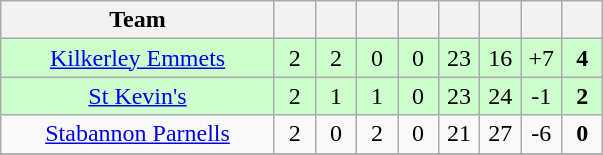<table class="wikitable" style="text-align:center">
<tr>
<th style="width:175px;">Team</th>
<th width="20"></th>
<th width="20"></th>
<th width="20"></th>
<th width="20"></th>
<th width="20"></th>
<th width="20"></th>
<th width="20"></th>
<th width="20"></th>
</tr>
<tr style="background:#cfc;">
<td><a href='#'>Kilkerley Emmets</a></td>
<td>2</td>
<td>2</td>
<td>0</td>
<td>0</td>
<td>23</td>
<td>16</td>
<td>+7</td>
<td><strong>4</strong></td>
</tr>
<tr style="background:#cfc;">
<td><a href='#'>St Kevin's</a></td>
<td>2</td>
<td>1</td>
<td>1</td>
<td>0</td>
<td>23</td>
<td>24</td>
<td>-1</td>
<td><strong>2</strong></td>
</tr>
<tr>
<td><a href='#'>Stabannon Parnells</a></td>
<td>2</td>
<td>0</td>
<td>2</td>
<td>0</td>
<td>21</td>
<td>27</td>
<td>-6</td>
<td><strong>0</strong></td>
</tr>
<tr>
</tr>
</table>
